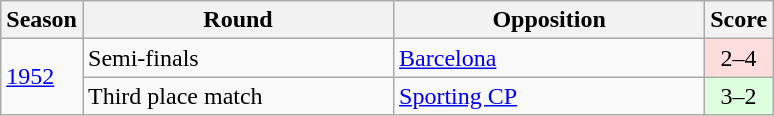<table class="wikitable">
<tr>
<th>Season</th>
<th width=200>Round</th>
<th width=200>Opposition</th>
<th>Score</th>
</tr>
<tr>
<td rowspan='2'><a href='#'>1952</a></td>
<td>Semi-finals</td>
<td> <a href='#'>Barcelona</a></td>
<td style="text-align:center; background:#fdd;">2–4</td>
</tr>
<tr>
<td>Third place match</td>
<td> <a href='#'>Sporting CP</a></td>
<td style="text-align:center; background:#dfd;">3–2</td>
</tr>
</table>
